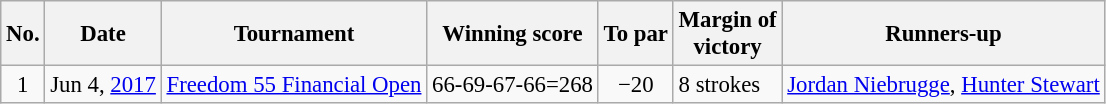<table class="wikitable" style="font-size:95%;">
<tr>
<th>No.</th>
<th>Date</th>
<th>Tournament</th>
<th>Winning score</th>
<th>To par</th>
<th>Margin of<br>victory</th>
<th>Runners-up</th>
</tr>
<tr>
<td align=center>1</td>
<td align=right>Jun 4, <a href='#'>2017</a></td>
<td><a href='#'>Freedom 55 Financial Open</a></td>
<td>66-69-67-66=268</td>
<td align=center>−20</td>
<td>8 strokes</td>
<td> <a href='#'>Jordan Niebrugge</a>,  <a href='#'>Hunter Stewart</a></td>
</tr>
</table>
